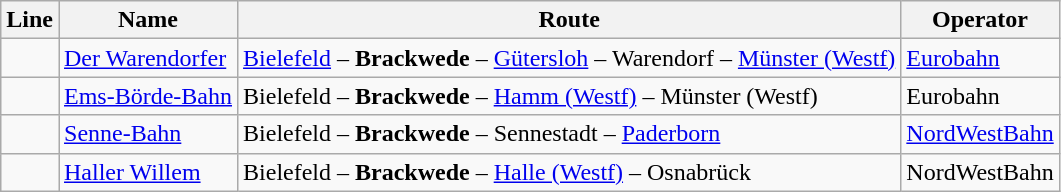<table class="wikitable">
<tr>
<th>Line</th>
<th>Name</th>
<th>Route</th>
<th>Operator</th>
</tr>
<tr>
<td></td>
<td><a href='#'>Der Warendorfer</a></td>
<td><a href='#'>Bielefeld</a> – <strong>Brackwede</strong> – <a href='#'>Gütersloh</a> – Warendorf – <a href='#'>Münster (Westf)</a></td>
<td><a href='#'>Eurobahn</a></td>
</tr>
<tr>
<td></td>
<td><a href='#'>Ems-Börde-Bahn</a></td>
<td>Bielefeld – <strong>Brackwede</strong> – <a href='#'>Hamm (Westf)</a> – Münster (Westf)</td>
<td>Eurobahn</td>
</tr>
<tr>
<td></td>
<td><a href='#'>Senne-Bahn</a></td>
<td>Bielefeld – <strong>Brackwede</strong> – Sennestadt – <a href='#'>Paderborn</a></td>
<td><a href='#'>NordWestBahn</a></td>
</tr>
<tr>
<td></td>
<td><a href='#'>Haller Willem</a></td>
<td>Bielefeld – <strong>Brackwede</strong> – <a href='#'>Halle (Westf)</a> – Osnabrück</td>
<td>NordWestBahn</td>
</tr>
</table>
